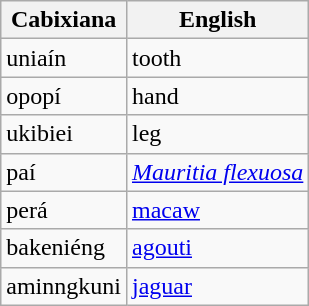<table class="wikitable">
<tr>
<th><strong>Cabixiana</strong></th>
<th>English</th>
</tr>
<tr>
<td>uniaín</td>
<td>tooth</td>
</tr>
<tr>
<td>opopí</td>
<td>hand</td>
</tr>
<tr>
<td>ukibiei</td>
<td>leg</td>
</tr>
<tr>
<td>paí</td>
<td><em><a href='#'>Mauritia flexuosa</a></em></td>
</tr>
<tr>
<td>perá</td>
<td><a href='#'>macaw</a></td>
</tr>
<tr>
<td>bakeniéng</td>
<td><a href='#'>agouti</a></td>
</tr>
<tr>
<td>aminngkuni</td>
<td><a href='#'>jaguar</a></td>
</tr>
</table>
